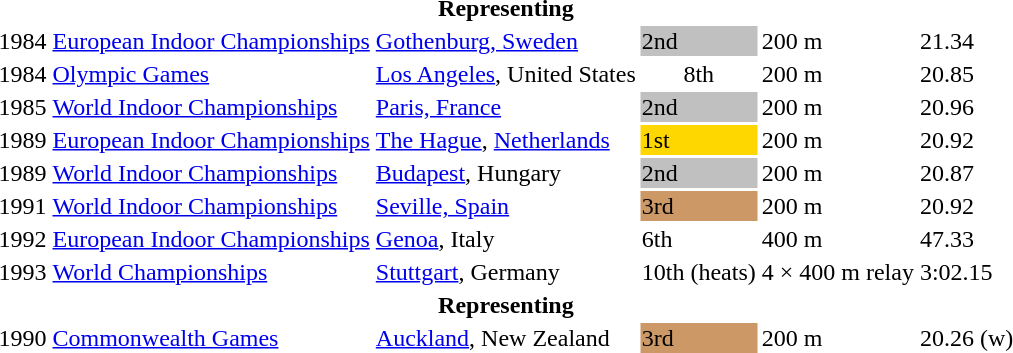<table>
<tr>
<th colspan="6">Representing </th>
</tr>
<tr>
<td>1984</td>
<td><a href='#'>European Indoor Championships</a></td>
<td><a href='#'>Gothenburg, Sweden</a></td>
<td bgcolor="silver">2nd</td>
<td>200 m</td>
<td>21.34</td>
</tr>
<tr>
<td>1984</td>
<td><a href='#'>Olympic Games</a></td>
<td><a href='#'>Los Angeles</a>, United States</td>
<td align="center">8th</td>
<td>200 m</td>
<td>20.85</td>
</tr>
<tr>
<td>1985</td>
<td><a href='#'>World Indoor Championships</a></td>
<td><a href='#'>Paris, France</a></td>
<td bgcolor="silver">2nd</td>
<td>200 m</td>
<td>20.96</td>
</tr>
<tr>
<td>1989</td>
<td><a href='#'>European Indoor Championships</a></td>
<td><a href='#'>The Hague</a>, <a href='#'>Netherlands</a></td>
<td bgcolor="gold">1st</td>
<td>200 m</td>
<td>20.92</td>
</tr>
<tr>
<td>1989</td>
<td><a href='#'>World Indoor Championships</a></td>
<td><a href='#'>Budapest</a>, Hungary</td>
<td bgcolor="silver">2nd</td>
<td>200 m</td>
<td>20.87</td>
</tr>
<tr>
<td>1991</td>
<td><a href='#'>World Indoor Championships</a></td>
<td><a href='#'>Seville, Spain</a></td>
<td bgcolor="cc9966">3rd</td>
<td>200 m</td>
<td>20.92</td>
</tr>
<tr>
<td>1992</td>
<td><a href='#'>European Indoor Championships</a></td>
<td><a href='#'>Genoa</a>, Italy</td>
<td>6th</td>
<td>400 m</td>
<td>47.33</td>
</tr>
<tr>
<td>1993</td>
<td><a href='#'>World Championships</a></td>
<td><a href='#'>Stuttgart</a>, Germany</td>
<td>10th (heats)</td>
<td>4 × 400 m relay</td>
<td>3:02.15</td>
</tr>
<tr>
<th colspan=6>Representing </th>
</tr>
<tr>
<td>1990</td>
<td><a href='#'>Commonwealth Games</a></td>
<td><a href='#'>Auckland</a>, New Zealand</td>
<td bgcolor=cc9966>3rd</td>
<td>200 m</td>
<td>20.26 (w)</td>
</tr>
</table>
